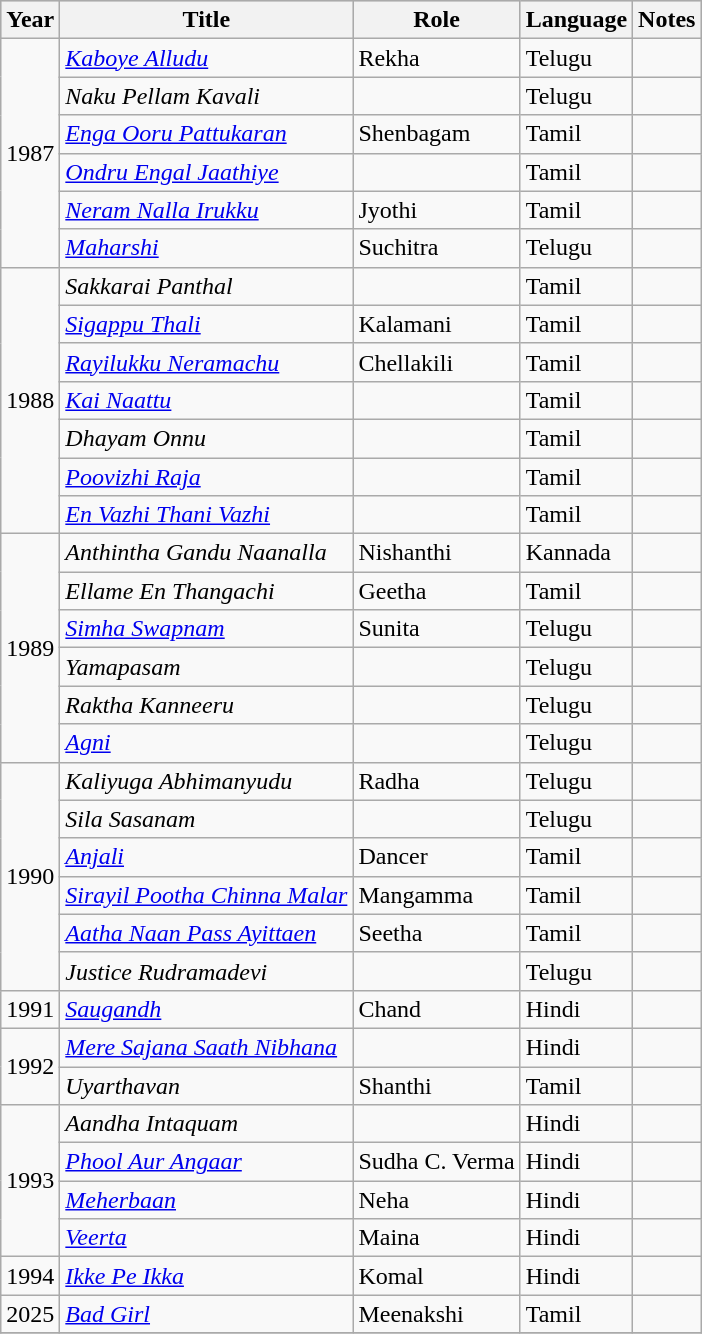<table class="wikitable sortable">
<tr style="background:#ccc; text-align:center;">
<th>Year</th>
<th>Title</th>
<th>Role</th>
<th>Language</th>
<th>Notes</th>
</tr>
<tr>
<td rowspan="6">1987</td>
<td><em><a href='#'>Kaboye Alludu</a></em></td>
<td>Rekha</td>
<td>Telugu</td>
<td></td>
</tr>
<tr>
<td><em>Naku Pellam Kavali</em></td>
<td></td>
<td>Telugu</td>
<td></td>
</tr>
<tr>
<td><em><a href='#'>Enga Ooru Pattukaran</a></em></td>
<td>Shenbagam</td>
<td>Tamil</td>
<td></td>
</tr>
<tr>
<td><em><a href='#'>Ondru Engal Jaathiye</a></em></td>
<td></td>
<td>Tamil</td>
<td></td>
</tr>
<tr>
<td><em><a href='#'>Neram Nalla Irukku</a></em></td>
<td>Jyothi</td>
<td>Tamil</td>
<td></td>
</tr>
<tr>
<td><em><a href='#'>Maharshi</a></em></td>
<td>Suchitra</td>
<td>Telugu</td>
<td></td>
</tr>
<tr>
<td rowspan="7">1988</td>
<td><em>Sakkarai Panthal</em></td>
<td></td>
<td>Tamil</td>
<td></td>
</tr>
<tr>
<td><em><a href='#'>Sigappu Thali</a></em></td>
<td>Kalamani</td>
<td>Tamil</td>
<td></td>
</tr>
<tr>
<td><em><a href='#'>Rayilukku Neramachu</a></em></td>
<td>Chellakili</td>
<td>Tamil</td>
<td></td>
</tr>
<tr>
<td><em><a href='#'>Kai Naattu</a></em></td>
<td></td>
<td>Tamil</td>
<td></td>
</tr>
<tr>
<td><em>Dhayam Onnu</em></td>
<td></td>
<td>Tamil</td>
<td></td>
</tr>
<tr>
<td><em><a href='#'>Poovizhi Raja</a></em></td>
<td></td>
<td>Tamil</td>
<td></td>
</tr>
<tr>
<td><em><a href='#'>En Vazhi Thani Vazhi</a></em></td>
<td></td>
<td>Tamil</td>
<td></td>
</tr>
<tr>
<td rowspan="6">1989</td>
<td><em>Anthintha Gandu Naanalla</em></td>
<td>Nishanthi</td>
<td>Kannada</td>
<td></td>
</tr>
<tr>
<td><em>Ellame En Thangachi</em></td>
<td>Geetha</td>
<td>Tamil</td>
<td></td>
</tr>
<tr>
<td><em><a href='#'>Simha Swapnam</a></em></td>
<td>Sunita</td>
<td>Telugu</td>
<td></td>
</tr>
<tr>
<td><em>Yamapasam</em></td>
<td></td>
<td>Telugu</td>
<td></td>
</tr>
<tr>
<td><em>Raktha Kanneeru</em></td>
<td></td>
<td>Telugu</td>
<td></td>
</tr>
<tr>
<td><em><a href='#'>Agni</a></em></td>
<td></td>
<td>Telugu</td>
<td></td>
</tr>
<tr>
<td rowspan="6">1990</td>
<td><em>Kaliyuga Abhimanyudu</em></td>
<td>Radha</td>
<td>Telugu</td>
<td></td>
</tr>
<tr>
<td><em>Sila Sasanam</em></td>
<td></td>
<td>Telugu</td>
<td></td>
</tr>
<tr>
<td><em><a href='#'>Anjali</a></em></td>
<td>Dancer</td>
<td>Tamil</td>
<td></td>
</tr>
<tr>
<td><em><a href='#'>Sirayil Pootha Chinna Malar</a></em></td>
<td>Mangamma</td>
<td>Tamil</td>
<td></td>
</tr>
<tr>
<td><em><a href='#'>Aatha Naan Pass Ayittaen</a></em></td>
<td>Seetha</td>
<td>Tamil</td>
<td></td>
</tr>
<tr>
<td><em>Justice Rudramadevi</em></td>
<td></td>
<td>Telugu</td>
<td></td>
</tr>
<tr>
<td rowspan="1">1991</td>
<td><em><a href='#'>Saugandh</a></em></td>
<td>Chand</td>
<td>Hindi</td>
<td></td>
</tr>
<tr>
<td rowspan="2">1992</td>
<td><em><a href='#'>Mere Sajana Saath Nibhana</a></em></td>
<td></td>
<td>Hindi</td>
<td></td>
</tr>
<tr>
<td><em>Uyarthavan</em></td>
<td>Shanthi</td>
<td>Tamil</td>
<td></td>
</tr>
<tr>
<td rowspan="4">1993</td>
<td><em>Aandha Intaquam</em></td>
<td></td>
<td>Hindi</td>
<td></td>
</tr>
<tr>
<td><em><a href='#'>Phool Aur Angaar</a></em></td>
<td>Sudha C. Verma</td>
<td>Hindi</td>
<td></td>
</tr>
<tr>
<td><em><a href='#'>Meherbaan</a></em></td>
<td>Neha</td>
<td>Hindi</td>
<td></td>
</tr>
<tr>
<td><em><a href='#'>Veerta</a></em></td>
<td>Maina</td>
<td>Hindi</td>
<td></td>
</tr>
<tr>
<td rowspan="1">1994</td>
<td><em><a href='#'>Ikke Pe Ikka</a></em></td>
<td>Komal</td>
<td>Hindi</td>
<td></td>
</tr>
<tr>
<td rowspan="1">2025</td>
<td><em><a href='#'>Bad Girl</a></em></td>
<td>Meenakshi</td>
<td>Tamil</td>
<td></td>
</tr>
<tr>
</tr>
</table>
